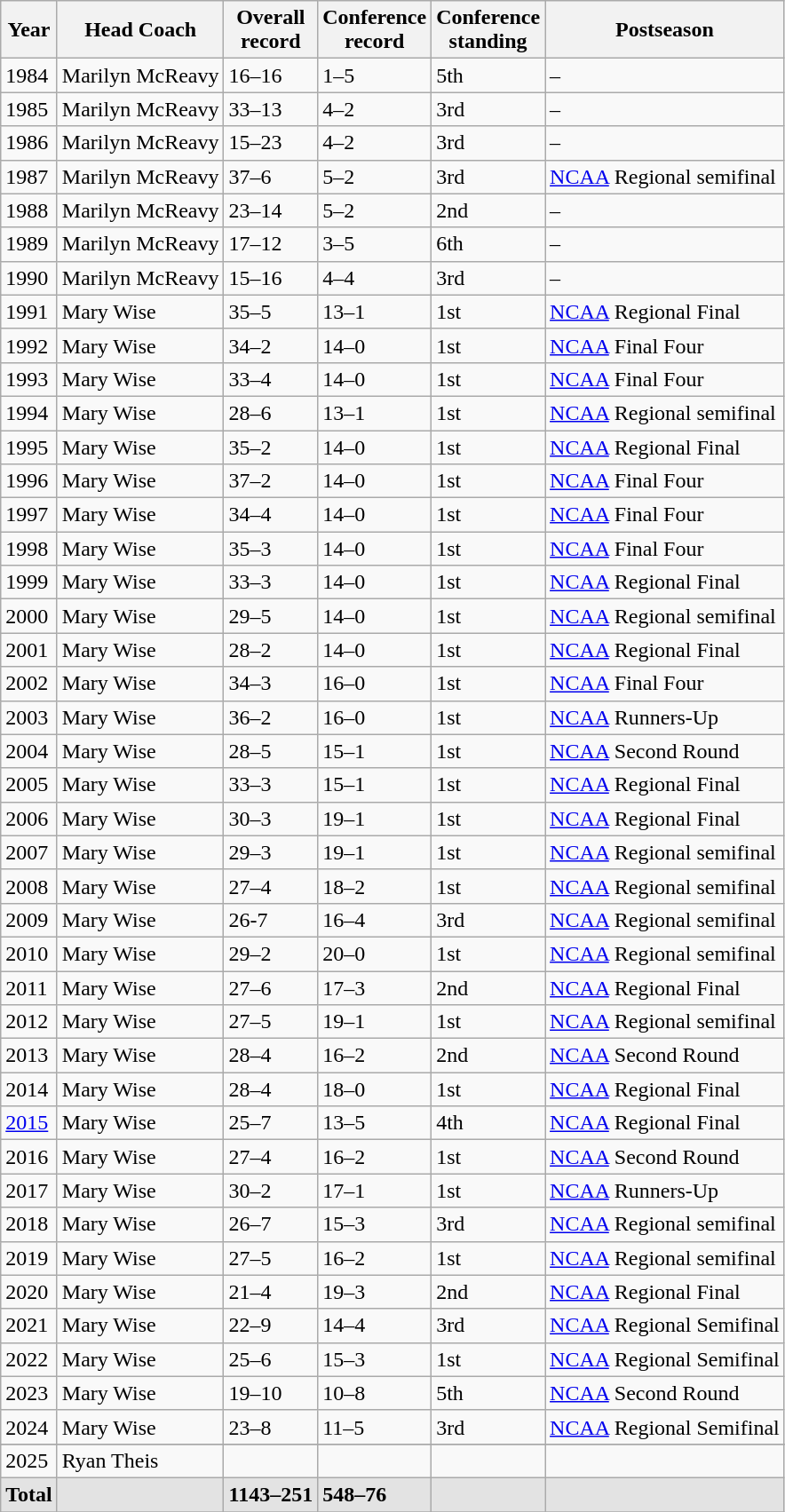<table class="wikitable">
<tr>
<th>Year</th>
<th>Head Coach</th>
<th>Overall <br> record</th>
<th>Conference<br> record</th>
<th>Conference<br> standing</th>
<th>Postseason<br></th>
</tr>
<tr>
<td>1984</td>
<td>Marilyn McReavy</td>
<td>16–16</td>
<td>1–5</td>
<td>5th</td>
<td>–</td>
</tr>
<tr>
<td>1985</td>
<td>Marilyn McReavy</td>
<td>33–13</td>
<td>4–2</td>
<td>3rd</td>
<td>–</td>
</tr>
<tr>
<td>1986</td>
<td>Marilyn McReavy</td>
<td>15–23</td>
<td>4–2</td>
<td>3rd</td>
<td>–</td>
</tr>
<tr>
<td>1987</td>
<td>Marilyn McReavy</td>
<td>37–6</td>
<td>5–2</td>
<td>3rd</td>
<td><a href='#'>NCAA</a> Regional semifinal</td>
</tr>
<tr>
<td>1988</td>
<td>Marilyn McReavy</td>
<td>23–14</td>
<td>5–2</td>
<td>2nd</td>
<td>–</td>
</tr>
<tr>
<td>1989</td>
<td>Marilyn McReavy</td>
<td>17–12</td>
<td>3–5</td>
<td>6th</td>
<td>–</td>
</tr>
<tr>
<td>1990</td>
<td>Marilyn McReavy</td>
<td>15–16</td>
<td>4–4</td>
<td>3rd</td>
<td>–<br></td>
</tr>
<tr>
<td>1991</td>
<td>Mary Wise</td>
<td>35–5</td>
<td>13–1</td>
<td>1st</td>
<td><a href='#'>NCAA</a> Regional Final</td>
</tr>
<tr>
<td>1992</td>
<td>Mary Wise</td>
<td>34–2</td>
<td>14–0</td>
<td>1st</td>
<td><a href='#'>NCAA</a> Final Four</td>
</tr>
<tr>
<td>1993</td>
<td>Mary Wise</td>
<td>33–4</td>
<td>14–0</td>
<td>1st</td>
<td><a href='#'>NCAA</a> Final Four</td>
</tr>
<tr>
<td>1994</td>
<td>Mary Wise</td>
<td>28–6</td>
<td>13–1</td>
<td>1st</td>
<td><a href='#'>NCAA</a> Regional semifinal</td>
</tr>
<tr>
<td>1995</td>
<td>Mary Wise</td>
<td>35–2</td>
<td>14–0</td>
<td>1st</td>
<td><a href='#'>NCAA</a> Regional Final</td>
</tr>
<tr>
<td>1996</td>
<td>Mary Wise</td>
<td>37–2</td>
<td>14–0</td>
<td>1st</td>
<td><a href='#'>NCAA</a> Final Four</td>
</tr>
<tr>
<td>1997</td>
<td>Mary Wise</td>
<td>34–4</td>
<td>14–0</td>
<td>1st</td>
<td><a href='#'>NCAA</a> Final Four</td>
</tr>
<tr>
<td>1998</td>
<td>Mary Wise</td>
<td>35–3</td>
<td>14–0</td>
<td>1st</td>
<td><a href='#'>NCAA</a> Final Four</td>
</tr>
<tr>
<td>1999</td>
<td>Mary Wise</td>
<td>33–3</td>
<td>14–0</td>
<td>1st</td>
<td><a href='#'>NCAA</a> Regional Final</td>
</tr>
<tr>
<td>2000</td>
<td>Mary Wise</td>
<td>29–5</td>
<td>14–0</td>
<td>1st</td>
<td><a href='#'>NCAA</a> Regional semifinal</td>
</tr>
<tr>
<td>2001</td>
<td>Mary Wise</td>
<td>28–2</td>
<td>14–0</td>
<td>1st</td>
<td><a href='#'>NCAA</a> Regional Final</td>
</tr>
<tr>
<td>2002</td>
<td>Mary Wise</td>
<td>34–3</td>
<td>16–0</td>
<td>1st</td>
<td><a href='#'>NCAA</a> Final Four</td>
</tr>
<tr>
<td>2003</td>
<td>Mary Wise</td>
<td>36–2</td>
<td>16–0</td>
<td>1st</td>
<td><a href='#'>NCAA</a> Runners-Up</td>
</tr>
<tr>
<td>2004</td>
<td>Mary Wise</td>
<td>28–5</td>
<td>15–1</td>
<td>1st</td>
<td><a href='#'>NCAA</a> Second Round</td>
</tr>
<tr>
<td>2005</td>
<td>Mary Wise</td>
<td>33–3</td>
<td>15–1</td>
<td>1st</td>
<td><a href='#'>NCAA</a> Regional Final</td>
</tr>
<tr>
<td>2006</td>
<td>Mary Wise</td>
<td>30–3</td>
<td>19–1</td>
<td>1st</td>
<td><a href='#'>NCAA</a> Regional Final</td>
</tr>
<tr>
<td>2007</td>
<td>Mary Wise</td>
<td>29–3</td>
<td>19–1</td>
<td>1st</td>
<td><a href='#'>NCAA</a> Regional semifinal</td>
</tr>
<tr>
<td>2008</td>
<td>Mary Wise</td>
<td>27–4</td>
<td>18–2</td>
<td>1st</td>
<td><a href='#'>NCAA</a> Regional semifinal</td>
</tr>
<tr>
<td>2009</td>
<td>Mary Wise</td>
<td>26-7</td>
<td>16–4</td>
<td>3rd</td>
<td><a href='#'>NCAA</a> Regional semifinal</td>
</tr>
<tr>
<td>2010</td>
<td>Mary Wise</td>
<td>29–2</td>
<td>20–0</td>
<td>1st</td>
<td><a href='#'>NCAA</a> Regional semifinal</td>
</tr>
<tr>
<td>2011</td>
<td>Mary Wise</td>
<td>27–6</td>
<td>17–3</td>
<td>2nd</td>
<td><a href='#'>NCAA</a> Regional Final</td>
</tr>
<tr>
<td>2012</td>
<td>Mary Wise</td>
<td>27–5</td>
<td>19–1</td>
<td>1st</td>
<td><a href='#'>NCAA</a> Regional semifinal</td>
</tr>
<tr>
<td>2013</td>
<td>Mary Wise</td>
<td>28–4</td>
<td>16–2</td>
<td>2nd</td>
<td><a href='#'>NCAA</a> Second Round</td>
</tr>
<tr>
<td>2014</td>
<td>Mary Wise</td>
<td>28–4</td>
<td>18–0</td>
<td>1st</td>
<td><a href='#'>NCAA</a> Regional Final</td>
</tr>
<tr>
<td><a href='#'>2015</a></td>
<td>Mary Wise</td>
<td>25–7</td>
<td>13–5</td>
<td>4th</td>
<td><a href='#'>NCAA</a> Regional Final</td>
</tr>
<tr>
<td>2016</td>
<td>Mary Wise</td>
<td>27–4</td>
<td>16–2</td>
<td>1st</td>
<td><a href='#'>NCAA</a> Second Round</td>
</tr>
<tr>
<td>2017</td>
<td>Mary Wise</td>
<td>30–2</td>
<td>17–1</td>
<td>1st</td>
<td><a href='#'>NCAA</a> Runners-Up</td>
</tr>
<tr>
<td>2018</td>
<td>Mary Wise</td>
<td>26–7</td>
<td>15–3</td>
<td>3rd</td>
<td><a href='#'>NCAA</a> Regional semifinal</td>
</tr>
<tr>
<td>2019</td>
<td>Mary Wise</td>
<td>27–5</td>
<td>16–2</td>
<td>1st</td>
<td><a href='#'>NCAA</a> Regional semifinal</td>
</tr>
<tr>
<td>2020</td>
<td>Mary Wise</td>
<td>21–4</td>
<td>19–3</td>
<td>2nd</td>
<td><a href='#'>NCAA</a> Regional Final</td>
</tr>
<tr>
<td>2021</td>
<td>Mary Wise</td>
<td>22–9</td>
<td>14–4</td>
<td>3rd</td>
<td><a href='#'>NCAA</a> Regional Semifinal</td>
</tr>
<tr>
<td>2022</td>
<td>Mary Wise</td>
<td>25–6</td>
<td>15–3</td>
<td>1st</td>
<td><a href='#'>NCAA</a> Regional Semifinal</td>
</tr>
<tr>
<td>2023</td>
<td>Mary Wise</td>
<td>19–10</td>
<td>10–8</td>
<td>5th</td>
<td><a href='#'>NCAA</a> Second Round</td>
</tr>
<tr>
<td>2024</td>
<td>Mary Wise</td>
<td>23–8</td>
<td>11–5</td>
<td>3rd</td>
<td><a href='#'>NCAA</a> Regional Semifinal</td>
</tr>
<tr>
</tr>
<tr>
<td>2025</td>
<td>Ryan Theis</td>
<td></td>
<td></td>
<td></td>
<td></td>
</tr>
<tr style="background: #e3e3e3;">
<td><strong>Total</strong></td>
<td></td>
<td><strong>1143–251</strong></td>
<td><strong>548–76</strong></td>
<td></td>
<td></td>
</tr>
<tr>
</tr>
</table>
